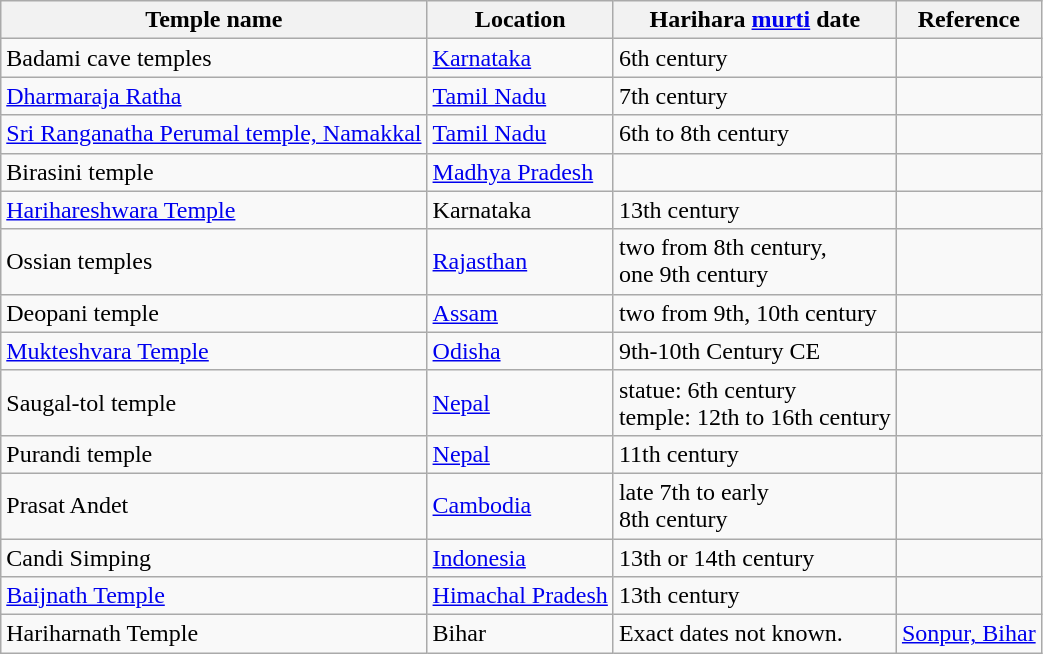<table class="wikitable sortable">
<tr>
<th>Temple name</th>
<th>Location</th>
<th>Harihara <a href='#'>murti</a> date</th>
<th>Reference</th>
</tr>
<tr>
<td>Badami cave temples</td>
<td><a href='#'>Karnataka</a></td>
<td>6th century</td>
<td></td>
</tr>
<tr>
<td><a href='#'>Dharmaraja Ratha</a></td>
<td><a href='#'>Tamil Nadu</a></td>
<td>7th century</td>
<td></td>
</tr>
<tr>
<td><a href='#'>Sri Ranganatha Perumal temple, Namakkal</a></td>
<td><a href='#'>Tamil Nadu</a></td>
<td>6th to 8th century</td>
<td></td>
</tr>
<tr>
<td>Birasini temple</td>
<td><a href='#'>Madhya Pradesh</a></td>
<td></td>
<td></td>
</tr>
<tr>
<td><a href='#'>Harihareshwara Temple</a></td>
<td>Karnataka</td>
<td>13th century</td>
<td></td>
</tr>
<tr>
<td>Ossian temples</td>
<td><a href='#'>Rajasthan</a></td>
<td>two from 8th century,<br>one 9th century</td>
<td></td>
</tr>
<tr>
<td>Deopani temple</td>
<td><a href='#'>Assam</a></td>
<td>two from 9th, 10th century</td>
<td></td>
</tr>
<tr>
<td><a href='#'>Mukteshvara Temple</a></td>
<td><a href='#'>Odisha</a></td>
<td>9th-10th Century CE</td>
<td></td>
</tr>
<tr>
<td>Saugal-tol temple</td>
<td><a href='#'>Nepal</a></td>
<td>statue: 6th century<br>temple: 12th to 16th century</td>
<td></td>
</tr>
<tr>
<td>Purandi temple</td>
<td><a href='#'>Nepal</a></td>
<td>11th century</td>
<td></td>
</tr>
<tr>
<td>Prasat Andet</td>
<td><a href='#'>Cambodia</a></td>
<td>late 7th to early<br>8th century</td>
<td></td>
</tr>
<tr>
<td>Candi Simping</td>
<td><a href='#'>Indonesia</a></td>
<td>13th or 14th century</td>
<td></td>
</tr>
<tr>
<td><a href='#'>Baijnath Temple</a></td>
<td><a href='#'>Himachal Pradesh</a></td>
<td>13th century</td>
<td></td>
</tr>
<tr>
<td>Hariharnath Temple</td>
<td>Bihar</td>
<td>Exact dates not known.</td>
<td><a href='#'>Sonpur, Bihar</a></td>
</tr>
</table>
